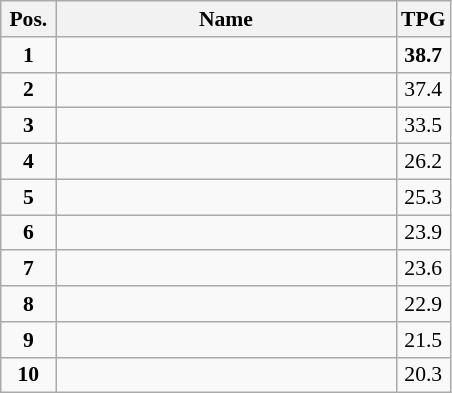<table class="wikitable" style="text-align:center; font-size:90%;">
<tr>
<th width=30px>Pos.</th>
<th width=220px>Name</th>
<th width=20px>TPG</th>
</tr>
<tr>
<td><strong>1</strong></td>
<td align=left><strong></strong></td>
<td><strong>38.7</strong></td>
</tr>
<tr>
<td><strong>2</strong></td>
<td align=left></td>
<td>37.4</td>
</tr>
<tr>
<td><strong>3</strong></td>
<td align=left></td>
<td>33.5</td>
</tr>
<tr>
<td><strong>4</strong></td>
<td align=left></td>
<td>26.2</td>
</tr>
<tr>
<td><strong>5</strong></td>
<td align=left></td>
<td>25.3</td>
</tr>
<tr>
<td><strong>6</strong></td>
<td align=left></td>
<td>23.9</td>
</tr>
<tr>
<td><strong>7</strong></td>
<td align=left></td>
<td>23.6</td>
</tr>
<tr>
<td><strong>8</strong></td>
<td align=left></td>
<td>22.9</td>
</tr>
<tr>
<td><strong>9</strong></td>
<td align=left></td>
<td>21.5</td>
</tr>
<tr>
<td><strong>10</strong></td>
<td align=left></td>
<td>20.3</td>
</tr>
</table>
